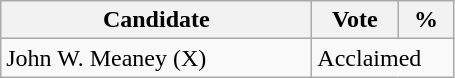<table class="wikitable">
<tr>
<th bgcolor="#DDDDFF" width="200px">Candidate</th>
<th bgcolor="#DDDDFF" width="50px">Vote</th>
<th bgcolor="#DDDDFF" width="30px">%</th>
</tr>
<tr>
<td>John W. Meaney (X)</td>
<td colspan="2">Acclaimed</td>
</tr>
</table>
